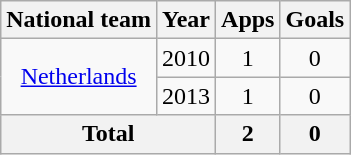<table class=wikitable style=text-align:center>
<tr>
<th>National team</th>
<th>Year</th>
<th>Apps</th>
<th>Goals</th>
</tr>
<tr>
<td rowspan="2"><a href='#'>Netherlands</a></td>
<td>2010</td>
<td>1</td>
<td>0</td>
</tr>
<tr>
<td>2013</td>
<td>1</td>
<td>0</td>
</tr>
<tr>
<th colspan="2">Total</th>
<th>2</th>
<th>0</th>
</tr>
</table>
